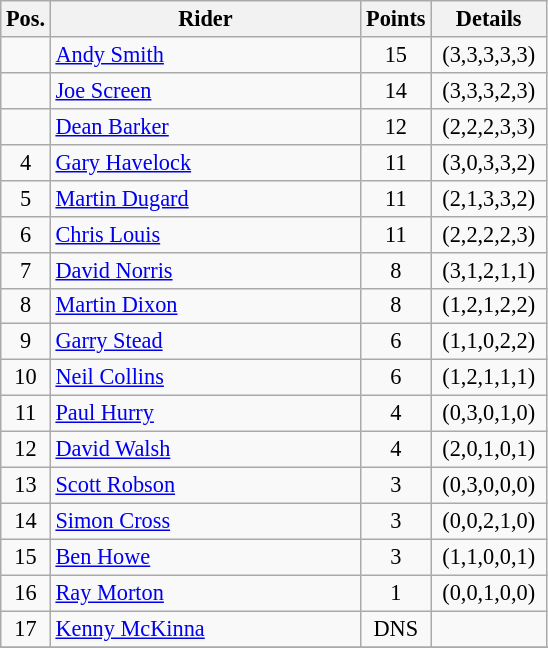<table class=wikitable style="font-size:93%;">
<tr>
<th width=25px>Pos.</th>
<th width=200px>Rider</th>
<th width=40px>Points</th>
<th width=70px>Details</th>
</tr>
<tr align=center>
<td></td>
<td align=left><a href='#'>Andy Smith</a></td>
<td>15</td>
<td>(3,3,3,3,3)</td>
</tr>
<tr align=center>
<td></td>
<td align=left><a href='#'>Joe Screen</a></td>
<td>14</td>
<td>(3,3,3,2,3)</td>
</tr>
<tr align=center>
<td></td>
<td align=left><a href='#'>Dean Barker</a></td>
<td>12</td>
<td>(2,2,2,3,3)</td>
</tr>
<tr align=center>
<td>4</td>
<td align=left><a href='#'>Gary Havelock</a></td>
<td>11</td>
<td>(3,0,3,3,2)</td>
</tr>
<tr align=center>
<td>5</td>
<td align=left><a href='#'>Martin Dugard</a></td>
<td>11</td>
<td>(2,1,3,3,2)</td>
</tr>
<tr align=center>
<td>6</td>
<td align=left><a href='#'>Chris Louis</a></td>
<td>11</td>
<td>(2,2,2,2,3)</td>
</tr>
<tr align=center>
<td>7</td>
<td align=left><a href='#'>David Norris</a></td>
<td>8</td>
<td>(3,1,2,1,1)</td>
</tr>
<tr align=center>
<td>8</td>
<td align=left><a href='#'>Martin Dixon</a></td>
<td>8</td>
<td>(1,2,1,2,2)</td>
</tr>
<tr align=center>
<td>9</td>
<td align=left><a href='#'>Garry Stead</a></td>
<td>6</td>
<td>(1,1,0,2,2)</td>
</tr>
<tr align=center>
<td>10</td>
<td align=left><a href='#'>Neil Collins</a></td>
<td>6</td>
<td>(1,2,1,1,1)</td>
</tr>
<tr align=center>
<td>11</td>
<td align=left><a href='#'>Paul Hurry</a></td>
<td>4</td>
<td>(0,3,0,1,0)</td>
</tr>
<tr align=center>
<td>12</td>
<td align=left><a href='#'>David Walsh</a></td>
<td>4</td>
<td>(2,0,1,0,1)</td>
</tr>
<tr align=center>
<td>13</td>
<td align=left><a href='#'>Scott Robson</a></td>
<td>3</td>
<td>(0,3,0,0,0)</td>
</tr>
<tr align=center>
<td>14</td>
<td align=left><a href='#'>Simon Cross</a></td>
<td>3</td>
<td>(0,0,2,1,0)</td>
</tr>
<tr align=center>
<td>15</td>
<td align=left><a href='#'>Ben Howe</a></td>
<td>3</td>
<td>(1,1,0,0,1)</td>
</tr>
<tr align=center>
<td>16</td>
<td align=left><a href='#'>Ray Morton</a></td>
<td>1</td>
<td>(0,0,1,0,0)</td>
</tr>
<tr align=center>
<td>17</td>
<td align=left><a href='#'>Kenny McKinna</a></td>
<td>DNS</td>
<td></td>
</tr>
<tr align=center>
</tr>
</table>
